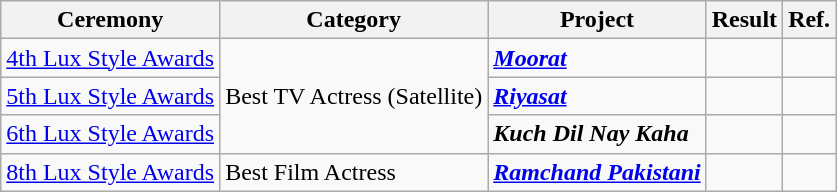<table class="wikitable style">
<tr>
<th>Ceremony</th>
<th>Category</th>
<th>Project</th>
<th>Result</th>
<th>Ref.</th>
</tr>
<tr>
<td><a href='#'>4th Lux Style Awards</a></td>
<td rowspan="3">Best TV Actress (Satellite)</td>
<td><strong><em><a href='#'>Moorat</a></em></strong></td>
<td></td>
<td></td>
</tr>
<tr>
<td><a href='#'>5th Lux Style Awards</a></td>
<td><strong><em><a href='#'>Riyasat</a></em></strong></td>
<td></td>
<td></td>
</tr>
<tr>
<td><a href='#'>6th Lux Style Awards</a></td>
<td><strong><em>Kuch Dil Nay Kaha</em></strong></td>
<td></td>
<td></td>
</tr>
<tr>
<td><a href='#'>8th Lux Style Awards</a></td>
<td>Best Film Actress</td>
<td><strong><em><a href='#'>Ramchand Pakistani</a></em></strong></td>
<td></td>
<td></td>
</tr>
</table>
